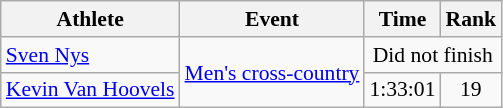<table class=wikitable style="font-size:90%">
<tr>
<th>Athlete</th>
<th>Event</th>
<th>Time</th>
<th>Rank</th>
</tr>
<tr align=center>
<td align=left><a href='#'>Sven Nys</a></td>
<td align=left rowspan=2><a href='#'>Men's cross-country</a></td>
<td colspan=2>Did not finish</td>
</tr>
<tr align=center>
<td align=left><a href='#'>Kevin Van Hoovels</a></td>
<td>1:33:01</td>
<td>19</td>
</tr>
</table>
